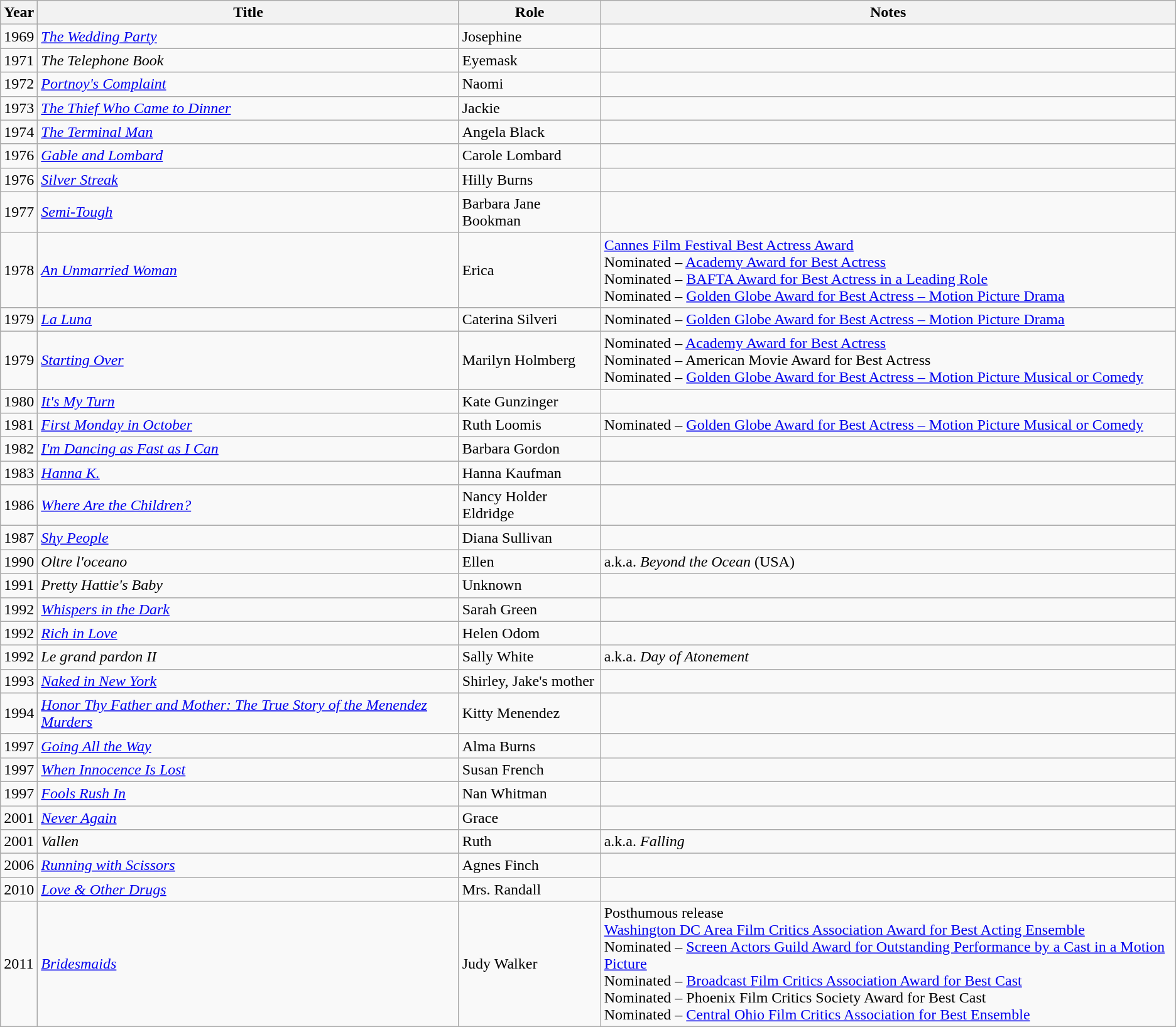<table class="wikitable sortable">
<tr>
<th>Year</th>
<th>Title</th>
<th>Role</th>
<th class="unsortable">Notes</th>
</tr>
<tr>
<td>1969</td>
<td><em><a href='#'>The Wedding Party</a></em></td>
<td>Josephine</td>
<td></td>
</tr>
<tr>
<td>1971</td>
<td><em>The Telephone Book</em></td>
<td>Eyemask</td>
<td></td>
</tr>
<tr>
<td>1972</td>
<td><em><a href='#'>Portnoy's Complaint</a></em></td>
<td>Naomi</td>
<td></td>
</tr>
<tr>
<td>1973</td>
<td><em><a href='#'>The Thief Who Came to Dinner</a></em></td>
<td>Jackie</td>
<td></td>
</tr>
<tr>
<td>1974</td>
<td><em><a href='#'>The Terminal Man</a></em></td>
<td>Angela Black</td>
<td></td>
</tr>
<tr>
<td>1976</td>
<td><em><a href='#'>Gable and Lombard</a></em></td>
<td>Carole Lombard</td>
<td></td>
</tr>
<tr>
<td>1976</td>
<td><em><a href='#'>Silver Streak</a></em></td>
<td>Hilly Burns</td>
<td></td>
</tr>
<tr>
<td>1977</td>
<td><em><a href='#'>Semi-Tough</a></em></td>
<td>Barbara Jane Bookman</td>
<td></td>
</tr>
<tr>
<td>1978</td>
<td><em><a href='#'>An Unmarried Woman</a></em></td>
<td>Erica</td>
<td><a href='#'>Cannes Film Festival Best Actress Award</a><br>Nominated – <a href='#'>Academy Award for Best Actress</a><br>Nominated – <a href='#'>BAFTA Award for Best Actress in a Leading Role</a><br>Nominated – <a href='#'>Golden Globe Award for Best Actress – Motion Picture Drama</a></td>
</tr>
<tr>
<td>1979</td>
<td><em><a href='#'>La Luna</a></em></td>
<td>Caterina Silveri</td>
<td>Nominated – <a href='#'>Golden Globe Award for Best Actress – Motion Picture Drama</a></td>
</tr>
<tr>
<td>1979</td>
<td><em><a href='#'>Starting Over</a></em></td>
<td>Marilyn Holmberg</td>
<td>Nominated – <a href='#'>Academy Award for Best Actress</a><br>Nominated – American Movie Award for Best Actress<br>Nominated – <a href='#'>Golden Globe Award for Best Actress – Motion Picture Musical or Comedy</a></td>
</tr>
<tr>
<td>1980</td>
<td><em><a href='#'>It's My Turn</a></em></td>
<td>Kate Gunzinger</td>
<td></td>
</tr>
<tr>
<td>1981</td>
<td><em><a href='#'>First Monday in October</a></em></td>
<td>Ruth Loomis</td>
<td>Nominated – <a href='#'>Golden Globe Award for Best Actress – Motion Picture Musical or Comedy</a></td>
</tr>
<tr>
<td>1982</td>
<td><em><a href='#'>I'm Dancing as Fast as I Can</a></em></td>
<td>Barbara Gordon</td>
<td></td>
</tr>
<tr>
<td>1983</td>
<td><em><a href='#'>Hanna K.</a></em></td>
<td>Hanna Kaufman</td>
<td></td>
</tr>
<tr>
<td>1986</td>
<td><em><a href='#'>Where Are the Children?</a></em></td>
<td>Nancy Holder Eldridge</td>
<td></td>
</tr>
<tr>
<td>1987</td>
<td><em><a href='#'>Shy People</a></em></td>
<td>Diana Sullivan</td>
<td></td>
</tr>
<tr>
<td>1990</td>
<td><em>Oltre l'oceano</em></td>
<td>Ellen</td>
<td>a.k.a. <em>Beyond the Ocean</em> (USA)</td>
</tr>
<tr>
<td>1991</td>
<td><em>Pretty Hattie's Baby</em></td>
<td>Unknown</td>
<td></td>
</tr>
<tr>
<td>1992</td>
<td><em><a href='#'>Whispers in the Dark</a></em></td>
<td>Sarah Green</td>
<td></td>
</tr>
<tr>
<td>1992</td>
<td><em><a href='#'>Rich in Love</a></em></td>
<td>Helen Odom</td>
<td></td>
</tr>
<tr>
<td>1992</td>
<td><em>Le grand pardon II</em></td>
<td>Sally White</td>
<td>a.k.a. <em>Day of Atonement</em></td>
</tr>
<tr>
<td>1993</td>
<td><em><a href='#'>Naked in New York</a></em></td>
<td>Shirley, Jake's mother</td>
<td></td>
</tr>
<tr>
<td>1994</td>
<td><em><a href='#'>Honor Thy Father and Mother: The True Story of the Menendez Murders</a></em></td>
<td>Kitty Menendez</td>
<td></td>
</tr>
<tr>
<td>1997</td>
<td><em><a href='#'>Going All the Way</a></em></td>
<td>Alma Burns</td>
<td></td>
</tr>
<tr>
<td>1997</td>
<td><em><a href='#'>When Innocence Is Lost</a></em></td>
<td>Susan French</td>
<td></td>
</tr>
<tr>
<td>1997</td>
<td><em><a href='#'>Fools Rush In</a></em></td>
<td>Nan Whitman</td>
<td></td>
</tr>
<tr>
<td>2001</td>
<td><em><a href='#'>Never Again</a></em></td>
<td>Grace</td>
<td></td>
</tr>
<tr>
<td>2001</td>
<td><em>Vallen</em></td>
<td>Ruth</td>
<td>a.k.a. <em>Falling</em></td>
</tr>
<tr>
<td>2006</td>
<td><em><a href='#'>Running with Scissors</a></em></td>
<td>Agnes Finch</td>
<td></td>
</tr>
<tr>
<td>2010</td>
<td><em><a href='#'>Love & Other Drugs</a></em></td>
<td>Mrs. Randall</td>
<td></td>
</tr>
<tr>
<td>2011</td>
<td><em><a href='#'>Bridesmaids</a></em></td>
<td>Judy Walker</td>
<td>Posthumous release<br><a href='#'>Washington DC Area Film Critics Association Award for Best Acting Ensemble</a><br>Nominated – <a href='#'>Screen Actors Guild Award for Outstanding Performance by a Cast in a Motion Picture</a><br>Nominated – <a href='#'>Broadcast Film Critics Association Award for Best Cast</a><br>Nominated – Phoenix Film Critics Society Award for Best Cast<br>Nominated – <a href='#'>Central Ohio Film Critics Association for Best Ensemble</a></td>
</tr>
</table>
